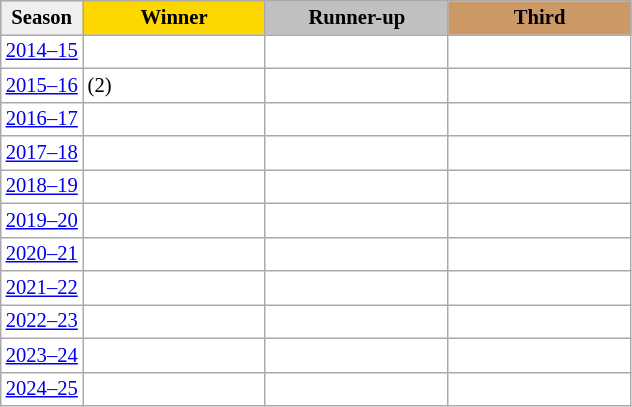<table class="wikitable sortable" style="background:#fff; font-size:86%; line-height:16px; border:gray solid 1px">
<tr style="background:#ccc; text-align:center;">
<th style="width:13%; background:#efefef;">Season</th>
<th style="width:29%; background:gold">Winner</th>
<th style="width:29%; background:silver">Runner-up</th>
<th style="width:29%; background:#c96;">Third</th>
</tr>
<tr>
<td align=center><a href='#'>2014–15</a></td>
<td></td>
<td></td>
<td></td>
</tr>
<tr>
<td align=center><a href='#'>2015–16</a></td>
<td> (2)</td>
<td></td>
<td></td>
</tr>
<tr>
<td align=center><a href='#'>2016–17</a></td>
<td></td>
<td></td>
<td></td>
</tr>
<tr>
<td align=center><a href='#'>2017–18</a></td>
<td></td>
<td></td>
<td></td>
</tr>
<tr>
<td align=center><a href='#'>2018–19</a></td>
<td></td>
<td></td>
<td></td>
</tr>
<tr>
<td align=center><a href='#'>2019–20</a></td>
<td></td>
<td></td>
<td></td>
</tr>
<tr>
<td align=center><a href='#'>2020–21</a></td>
<td></td>
<td></td>
<td></td>
</tr>
<tr>
<td align=center><a href='#'>2021–22</a></td>
<td></td>
<td></td>
<td></td>
</tr>
<tr>
<td align=center><a href='#'>2022–23</a></td>
<td></td>
<td></td>
<td></td>
</tr>
<tr>
<td align=center><a href='#'>2023–24</a></td>
<td></td>
<td></td>
<td></td>
</tr>
<tr>
<td align=center><a href='#'>2024–25</a></td>
<td></td>
<td></td>
<td></td>
</tr>
</table>
